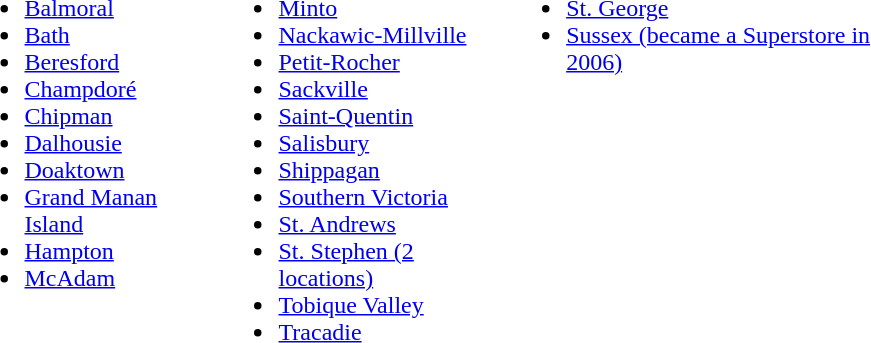<table width="50%">
<tr>
<td valign="top"><br><ul><li><a href='#'>Balmoral</a></li><li><a href='#'>Bath</a></li><li><a href='#'>Beresford</a></li><li><a href='#'>Champdoré</a></li><li><a href='#'>Chipman</a></li><li><a href='#'>Dalhousie</a></li><li><a href='#'>Doaktown</a></li><li><a href='#'>Grand Manan Island</a></li><li><a href='#'>Hampton</a></li><li><a href='#'>McAdam</a></li></ul></td>
<td valign="top"><br><ul><li><a href='#'>Minto</a></li><li><a href='#'>Nackawic-Millville</a></li><li><a href='#'>Petit-Rocher</a></li><li><a href='#'>Sackville</a></li><li><a href='#'>Saint-Quentin</a></li><li><a href='#'>Salisbury</a></li><li><a href='#'>Shippagan</a></li><li><a href='#'>Southern Victoria</a></li><li><a href='#'>St. Andrews</a></li><li><a href='#'>St. Stephen (2 locations)</a></li><li><a href='#'>Tobique Valley</a></li><li><a href='#'>Tracadie</a></li></ul></td>
<td valign="top"><br><ul><li><a href='#'>St. George</a></li><li><a href='#'>Sussex (became a Superstore in 2006)</a></li></ul></td>
</tr>
</table>
